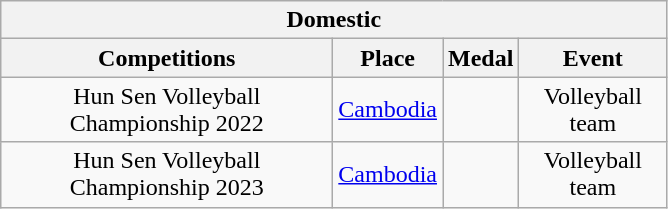<table class="wikitable center col2izq" style="text-align:center;width:445px;">
<tr>
<th colspan="4">Domestic</th>
</tr>
<tr>
<th>Competitions</th>
<th>Place</th>
<th>Medal</th>
<th>Event</th>
</tr>
<tr>
<td>Hun Sen Volleyball Championship 2022</td>
<td> <a href='#'>Cambodia</a></td>
<td></td>
<td>Volleyball team</td>
</tr>
<tr>
<td>Hun Sen Volleyball Championship 2023</td>
<td> <a href='#'>Cambodia</a></td>
<td></td>
<td>Volleyball team</td>
</tr>
</table>
